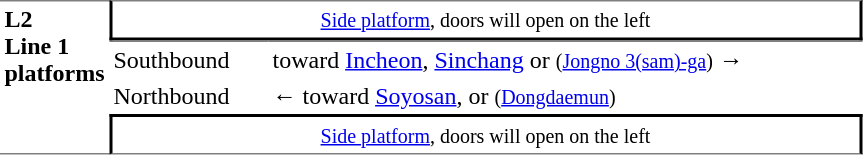<table table border=0 cellspacing=0 cellpadding=3>
<tr>
<td style="border-top:solid 1px gray;border-bottom:solid 1px gray;" width=50 rowspan=10 valign=top><strong>L2<br>Line 1 platforms</strong></td>
<td style="border-top:solid 1px gray;border-right:solid 2px black;border-left:solid 2px black;border-bottom:solid 2px black;text-align:center;" colspan=2><small><a href='#'>Side platform</a>, doors will open on the left</small></td>
</tr>
<tr>
<td style="border-bottom:solid 0px gray;border-top:solid 1px gray;" width=100>Southbound</td>
<td style="border-bottom:solid 0px gray;border-top:solid 1px gray;" width=390>  toward <a href='#'>Incheon</a>, <a href='#'>Sinchang</a> or  <small>(<a href='#'>Jongno 3(sam)-ga</a>)</small> →</td>
</tr>
<tr>
<td>Northbound</td>
<td>←  toward <a href='#'>Soyosan</a>,  or  <small>(<a href='#'>Dongdaemun</a>)</small></td>
</tr>
<tr>
<td style="border-top:solid 2px black;border-right:solid 2px black;border-left:solid 2px black;border-bottom:solid 1px gray;text-align:center;" colspan=2><small><a href='#'>Side platform</a>, doors will open on the left</small></td>
</tr>
</table>
